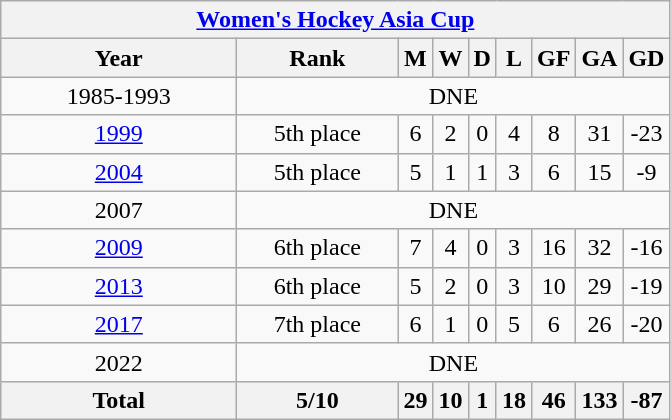<table class="wikitable" style="text-align: center;font-size:100%;">
<tr>
<th colspan=9><a href='#'>Women's Hockey Asia Cup</a></th>
</tr>
<tr>
<th width=150>Year</th>
<th width=100>Rank</th>
<th>M</th>
<th>W</th>
<th>D</th>
<th>L</th>
<th>GF</th>
<th>GA</th>
<th>GD</th>
</tr>
<tr>
<td>1985-1993</td>
<td colspan=8>DNE</td>
</tr>
<tr>
<td> <a href='#'>1999</a></td>
<td>5th place</td>
<td>6</td>
<td>2</td>
<td>0</td>
<td>4</td>
<td>8</td>
<td>31</td>
<td>-23</td>
</tr>
<tr>
<td> <a href='#'>2004</a></td>
<td>5th place</td>
<td>5</td>
<td>1</td>
<td>1</td>
<td>3</td>
<td>6</td>
<td>15</td>
<td>-9</td>
</tr>
<tr>
<td>2007</td>
<td colspan=8>DNE</td>
</tr>
<tr>
<td> <a href='#'>2009</a></td>
<td>6th place</td>
<td>7</td>
<td>4</td>
<td>0</td>
<td>3</td>
<td>16</td>
<td>32</td>
<td>-16</td>
</tr>
<tr>
<td> <a href='#'>2013</a></td>
<td>6th place</td>
<td>5</td>
<td>2</td>
<td>0</td>
<td>3</td>
<td>10</td>
<td>29</td>
<td>-19</td>
</tr>
<tr>
<td> <a href='#'>2017</a></td>
<td>7th place</td>
<td>6</td>
<td>1</td>
<td>0</td>
<td>5</td>
<td>6</td>
<td>26</td>
<td>-20</td>
</tr>
<tr>
<td>2022</td>
<td colspan=8>DNE</td>
</tr>
<tr>
<th><strong>Total</strong></th>
<th>5/10</th>
<th>29</th>
<th>10</th>
<th>1</th>
<th>18</th>
<th>46</th>
<th>133</th>
<th>-87</th>
</tr>
</table>
